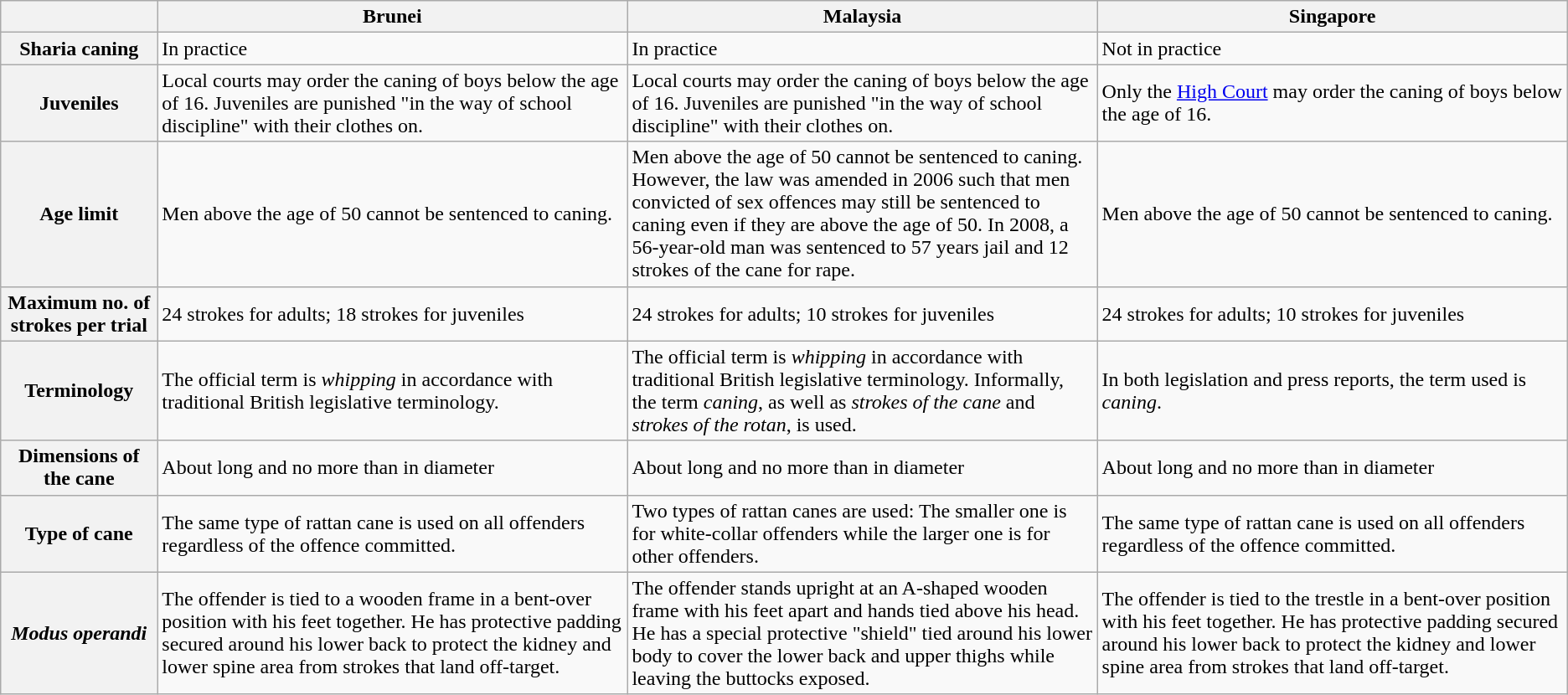<table class="wikitable">
<tr>
<th width=10%></th>
<th width=30%>Brunei</th>
<th width=30%>Malaysia</th>
<th width=30%>Singapore</th>
</tr>
<tr>
<th>Sharia caning</th>
<td>In practice</td>
<td>In practice</td>
<td>Not in practice</td>
</tr>
<tr>
<th>Juveniles</th>
<td>Local courts may order the caning of boys below the age of 16. Juveniles are punished "in the way of school discipline" with their clothes on.</td>
<td>Local courts may order the caning of boys below the age of 16. Juveniles are punished "in the way of school discipline" with their clothes on.</td>
<td>Only the <a href='#'>High Court</a> may order the caning of boys below the age of 16.</td>
</tr>
<tr>
<th>Age limit</th>
<td>Men above the age of 50 cannot be sentenced to caning.</td>
<td>Men above the age of 50 cannot be sentenced to caning. However, the law was amended in 2006 such that men convicted of sex offences may still be sentenced to caning even if they are above the age of 50. In 2008, a 56-year-old man was sentenced to 57 years jail and 12 strokes of the cane for rape.</td>
<td>Men above the age of 50 cannot be sentenced to caning.</td>
</tr>
<tr>
<th>Maximum no. of strokes per trial</th>
<td>24 strokes for adults; 18 strokes for juveniles</td>
<td>24 strokes for adults; 10 strokes for juveniles</td>
<td>24 strokes for adults; 10 strokes for juveniles</td>
</tr>
<tr>
<th>Terminology</th>
<td>The official term is <em>whipping</em> in accordance with traditional British legislative terminology.</td>
<td>The official term is <em>whipping</em> in accordance with traditional British legislative terminology. Informally, the term <em>caning</em>, as well as <em>strokes of the cane</em> and <em>strokes of the rotan</em>, is used.</td>
<td>In both legislation and press reports, the term used is <em>caning</em>.</td>
</tr>
<tr>
<th>Dimensions of the cane</th>
<td>About  long and no more than  in diameter</td>
<td>About  long and no more than  in diameter</td>
<td>About  long and no more than  in diameter</td>
</tr>
<tr>
<th>Type of cane</th>
<td>The same type of rattan cane is used on all offenders regardless of the offence committed.</td>
<td>Two types of rattan canes are used: The smaller one is for white-collar offenders while the larger one is for other offenders.</td>
<td>The same type of rattan cane is used on all offenders regardless of the offence committed.</td>
</tr>
<tr>
<th><em>Modus operandi</em></th>
<td>The offender is tied to a wooden frame in a bent-over position with his feet together. He has protective padding secured around his lower back to protect the kidney and lower spine area from strokes that land off-target.</td>
<td>The offender stands upright at an A-shaped wooden frame with his feet apart and hands tied above his head. He has a special protective "shield" tied around his lower body to cover the lower back and upper thighs while leaving the buttocks exposed.</td>
<td>The offender is tied to the trestle in a bent-over position with his feet together. He has protective padding secured around his lower back to protect the kidney and lower spine area from strokes that land off-target.</td>
</tr>
</table>
